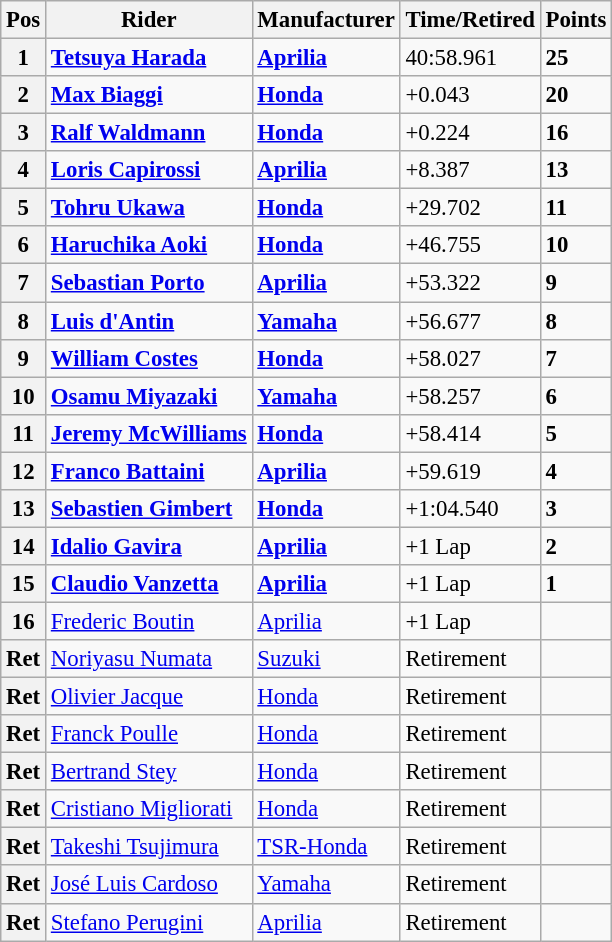<table class="wikitable" style="font-size: 95%;">
<tr>
<th>Pos</th>
<th>Rider</th>
<th>Manufacturer</th>
<th>Time/Retired</th>
<th>Points</th>
</tr>
<tr>
<th>1</th>
<td> <strong><a href='#'>Tetsuya Harada</a></strong></td>
<td><strong><a href='#'>Aprilia</a></strong></td>
<td>40:58.961</td>
<td><strong>25</strong></td>
</tr>
<tr>
<th>2</th>
<td> <strong><a href='#'>Max Biaggi</a></strong></td>
<td><strong><a href='#'>Honda</a></strong></td>
<td>+0.043</td>
<td><strong>20</strong></td>
</tr>
<tr>
<th>3</th>
<td> <strong><a href='#'>Ralf Waldmann</a></strong></td>
<td><strong><a href='#'>Honda</a></strong></td>
<td>+0.224</td>
<td><strong>16</strong></td>
</tr>
<tr>
<th>4</th>
<td> <strong><a href='#'>Loris Capirossi</a></strong></td>
<td><strong><a href='#'>Aprilia</a></strong></td>
<td>+8.387</td>
<td><strong>13</strong></td>
</tr>
<tr>
<th>5</th>
<td> <strong><a href='#'>Tohru Ukawa</a></strong></td>
<td><strong><a href='#'>Honda</a></strong></td>
<td>+29.702</td>
<td><strong>11</strong></td>
</tr>
<tr>
<th>6</th>
<td> <strong><a href='#'>Haruchika Aoki</a></strong></td>
<td><strong><a href='#'>Honda</a></strong></td>
<td>+46.755</td>
<td><strong>10</strong></td>
</tr>
<tr>
<th>7</th>
<td> <strong><a href='#'>Sebastian Porto</a></strong></td>
<td><strong><a href='#'>Aprilia</a></strong></td>
<td>+53.322</td>
<td><strong>9</strong></td>
</tr>
<tr>
<th>8</th>
<td> <strong><a href='#'>Luis d'Antin</a></strong></td>
<td><strong><a href='#'>Yamaha</a></strong></td>
<td>+56.677</td>
<td><strong>8</strong></td>
</tr>
<tr>
<th>9</th>
<td> <strong><a href='#'>William Costes</a></strong></td>
<td><strong><a href='#'>Honda</a></strong></td>
<td>+58.027</td>
<td><strong>7</strong></td>
</tr>
<tr>
<th>10</th>
<td> <strong><a href='#'>Osamu Miyazaki</a></strong></td>
<td><strong><a href='#'>Yamaha</a></strong></td>
<td>+58.257</td>
<td><strong>6</strong></td>
</tr>
<tr>
<th>11</th>
<td> <strong><a href='#'>Jeremy McWilliams</a></strong></td>
<td><strong><a href='#'>Honda</a></strong></td>
<td>+58.414</td>
<td><strong>5</strong></td>
</tr>
<tr>
<th>12</th>
<td> <strong><a href='#'>Franco Battaini</a></strong></td>
<td><strong><a href='#'>Aprilia</a></strong></td>
<td>+59.619</td>
<td><strong>4</strong></td>
</tr>
<tr>
<th>13</th>
<td> <strong><a href='#'>Sebastien Gimbert</a></strong></td>
<td><strong><a href='#'>Honda</a></strong></td>
<td>+1:04.540</td>
<td><strong>3</strong></td>
</tr>
<tr>
<th>14</th>
<td> <strong><a href='#'>Idalio Gavira</a></strong></td>
<td><strong><a href='#'>Aprilia</a></strong></td>
<td>+1 Lap</td>
<td><strong>2</strong></td>
</tr>
<tr>
<th>15</th>
<td> <strong><a href='#'>Claudio Vanzetta</a></strong></td>
<td><strong><a href='#'>Aprilia</a></strong></td>
<td>+1 Lap</td>
<td><strong>1</strong></td>
</tr>
<tr>
<th>16</th>
<td> <a href='#'>Frederic Boutin</a></td>
<td><a href='#'>Aprilia</a></td>
<td>+1 Lap</td>
<td></td>
</tr>
<tr>
<th>Ret</th>
<td> <a href='#'>Noriyasu Numata</a></td>
<td><a href='#'>Suzuki</a></td>
<td>Retirement</td>
<td></td>
</tr>
<tr>
<th>Ret</th>
<td> <a href='#'>Olivier Jacque</a></td>
<td><a href='#'>Honda</a></td>
<td>Retirement</td>
<td></td>
</tr>
<tr>
<th>Ret</th>
<td> <a href='#'>Franck Poulle</a></td>
<td><a href='#'>Honda</a></td>
<td>Retirement</td>
<td></td>
</tr>
<tr>
<th>Ret</th>
<td> <a href='#'>Bertrand Stey</a></td>
<td><a href='#'>Honda</a></td>
<td>Retirement</td>
<td></td>
</tr>
<tr>
<th>Ret</th>
<td> <a href='#'>Cristiano Migliorati</a></td>
<td><a href='#'>Honda</a></td>
<td>Retirement</td>
<td></td>
</tr>
<tr>
<th>Ret</th>
<td> <a href='#'>Takeshi Tsujimura</a></td>
<td><a href='#'>TSR-Honda</a></td>
<td>Retirement</td>
<td></td>
</tr>
<tr>
<th>Ret</th>
<td> <a href='#'>José Luis Cardoso</a></td>
<td><a href='#'>Yamaha</a></td>
<td>Retirement</td>
<td></td>
</tr>
<tr>
<th>Ret</th>
<td> <a href='#'>Stefano Perugini</a></td>
<td><a href='#'>Aprilia</a></td>
<td>Retirement</td>
<td></td>
</tr>
</table>
